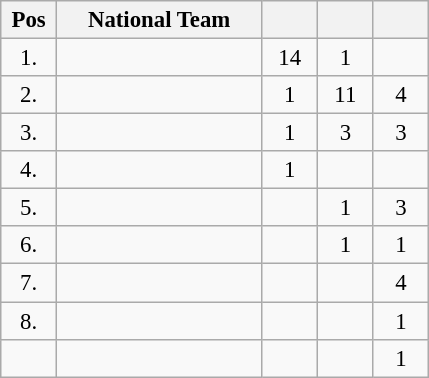<table class="wikitable" style="font-size: 95%">
<tr>
<th width=30px>Pos</th>
<th width=130px>National Team</th>
<th width=30px ></th>
<th width=30px ></th>
<th width=30px ></th>
</tr>
<tr align=center>
<td>1.</td>
<td align=left><strong></strong></td>
<td>14</td>
<td>1</td>
<td></td>
</tr>
<tr align=center>
<td>2.</td>
<td align=left></td>
<td>1</td>
<td>11</td>
<td>4</td>
</tr>
<tr align=center>
<td>3.</td>
<td align=left></td>
<td>1</td>
<td>3</td>
<td>3</td>
</tr>
<tr align=center>
<td>4.</td>
<td align=left></td>
<td>1</td>
<td></td>
<td></td>
</tr>
<tr align=center>
<td>5.</td>
<td align=left></td>
<td></td>
<td>1</td>
<td>3</td>
</tr>
<tr align=center>
<td>6.</td>
<td align=left></td>
<td></td>
<td>1</td>
<td>1</td>
</tr>
<tr align=center>
<td>7.</td>
<td align=left></td>
<td></td>
<td></td>
<td>4</td>
</tr>
<tr align=center>
<td>8.</td>
<td align=left></td>
<td></td>
<td></td>
<td>1</td>
</tr>
<tr align=center>
<td></td>
<td align=left></td>
<td></td>
<td></td>
<td>1</td>
</tr>
</table>
